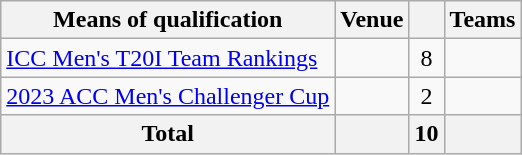<table class="wikitable">
<tr>
<th>Means of qualification</th>
<th>Venue</th>
<th></th>
<th>Teams</th>
</tr>
<tr>
<td><a href='#'>ICC Men's T20I Team Rankings</a></td>
<td></td>
<td align="center">8</td>
<td></td>
</tr>
<tr>
<td><a href='#'>2023 ACC Men's Challenger Cup</a></td>
<td></td>
<td align="center">2</td>
<td></td>
</tr>
<tr>
<th><strong>Total</strong></th>
<th></th>
<th><strong>10</strong></th>
<th></th>
</tr>
</table>
